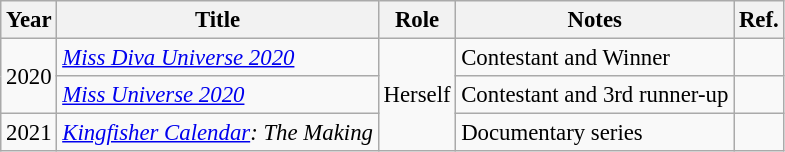<table class="wikitable sortable" style="font-size: 95%;">
<tr>
<th>Year</th>
<th>Title</th>
<th>Role</th>
<th>Notes</th>
<th>Ref.</th>
</tr>
<tr>
<td rowspan="2">2020</td>
<td><em><a href='#'>Miss Diva Universe 2020</a></em></td>
<td rowspan="3">Herself</td>
<td>Contestant and Winner</td>
<td></td>
</tr>
<tr>
<td><em><a href='#'>Miss Universe 2020</a></em></td>
<td>Contestant and 3rd runner-up</td>
<td></td>
</tr>
<tr>
<td>2021</td>
<td><em><a href='#'>Kingfisher Calendar</a>: The Making</em></td>
<td>Documentary series</td>
<td></td>
</tr>
</table>
